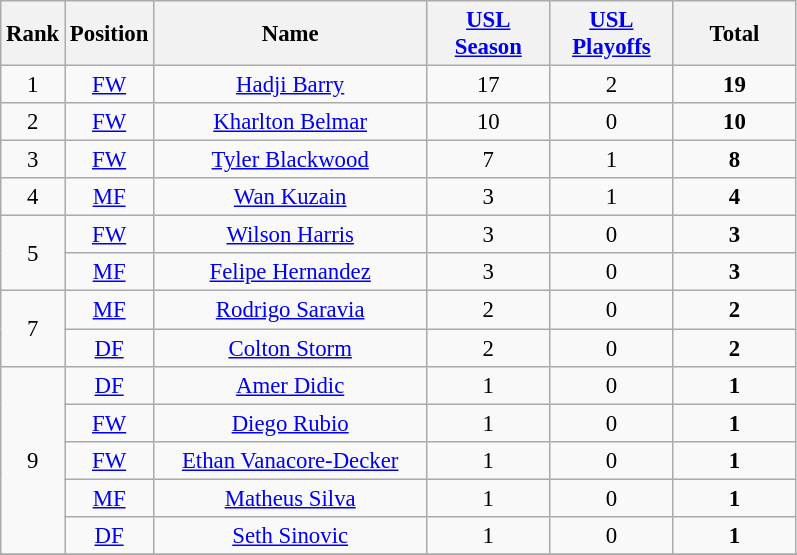<table class="wikitable" style="font-size: 95%; text-align: center;">
<tr>
<th width=30>Rank</th>
<th width=30>Position</th>
<th width=175>Name</th>
<th width=75><a href='#'>USL Season</a></th>
<th width=75><a href='#'>USL Playoffs</a></th>
<th width=75><strong>Total</strong></th>
</tr>
<tr>
<td rowspan="1">1</td>
<td><a href='#'>FW</a></td>
<td> <a href='#'>Hadji Barry</a></td>
<td>17</td>
<td>2</td>
<td><strong>19</strong></td>
</tr>
<tr>
<td rowspan="1">2</td>
<td><a href='#'>FW</a></td>
<td> <a href='#'>Kharlton Belmar</a></td>
<td>10</td>
<td>0</td>
<td><strong>10</strong></td>
</tr>
<tr>
<td rowspan="1">3</td>
<td><a href='#'>FW</a></td>
<td> <a href='#'>Tyler Blackwood</a></td>
<td>7</td>
<td>1</td>
<td><strong>8</strong></td>
</tr>
<tr>
<td rowspan="1">4</td>
<td><a href='#'>MF</a></td>
<td> <a href='#'>Wan Kuzain</a></td>
<td>3</td>
<td>1</td>
<td><strong>4</strong></td>
</tr>
<tr>
<td rowspan="2">5</td>
<td><a href='#'>FW</a></td>
<td> <a href='#'>Wilson Harris</a></td>
<td>3</td>
<td>0</td>
<td><strong>3</strong></td>
</tr>
<tr>
<td><a href='#'>MF</a></td>
<td> <a href='#'>Felipe Hernandez</a></td>
<td>3</td>
<td>0</td>
<td><strong>3</strong></td>
</tr>
<tr>
<td rowspan="2">7</td>
<td><a href='#'>MF</a></td>
<td> <a href='#'>Rodrigo Saravia</a></td>
<td>2</td>
<td>0</td>
<td><strong>2</strong></td>
</tr>
<tr>
<td><a href='#'>DF</a></td>
<td> <a href='#'>Colton Storm</a></td>
<td>2</td>
<td>0</td>
<td><strong>2</strong></td>
</tr>
<tr>
<td rowspan="5">9</td>
<td><a href='#'>DF</a></td>
<td> <a href='#'>Amer Didic</a></td>
<td>1</td>
<td>0</td>
<td><strong>1</strong></td>
</tr>
<tr>
<td><a href='#'>FW</a></td>
<td> <a href='#'>Diego Rubio</a></td>
<td>1</td>
<td>0</td>
<td><strong>1</strong></td>
</tr>
<tr>
<td><a href='#'>FW</a></td>
<td> <a href='#'>Ethan Vanacore-Decker</a></td>
<td>1</td>
<td>0</td>
<td><strong>1</strong></td>
</tr>
<tr>
<td><a href='#'>MF</a></td>
<td> <a href='#'>Matheus Silva</a></td>
<td>1</td>
<td>0</td>
<td><strong>1</strong></td>
</tr>
<tr>
<td><a href='#'>DF</a></td>
<td> <a href='#'>Seth Sinovic</a></td>
<td>1</td>
<td>0</td>
<td><strong>1</strong></td>
</tr>
<tr>
</tr>
</table>
